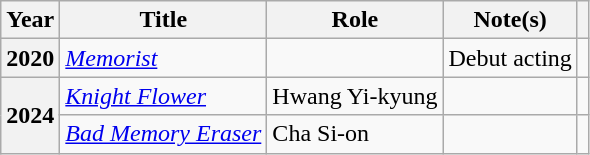<table class="wikitable plainrowheaders sortable">
<tr>
<th scope="col">Year</th>
<th scope="col">Title</th>
<th scope="col">Role</th>
<th scope="col" class="unsortable">Note(s)</th>
<th scope="col" class="unsortable"></th>
</tr>
<tr>
<th scope="row">2020</th>
<td><em><a href='#'>Memorist</a></em></td>
<td></td>
<td>Debut acting</td>
<td style="text-align:center"></td>
</tr>
<tr>
<th scope="row" rowspan="2">2024</th>
<td><em><a href='#'>Knight Flower</a></em></td>
<td>Hwang Yi-kyung</td>
<td></td>
<td style="text-align:center"></td>
</tr>
<tr>
<td><em><a href='#'>Bad Memory Eraser</a></em></td>
<td>Cha Si-on</td>
<td></td>
<td style="text-align:center"></td>
</tr>
</table>
